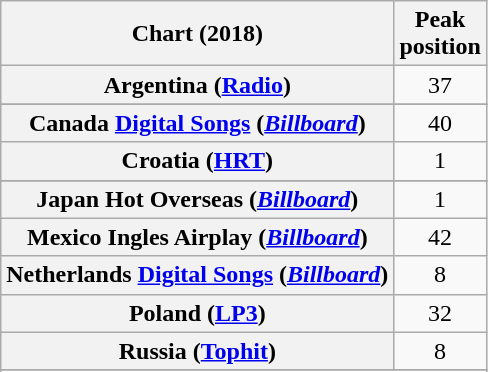<table class="wikitable plainrowheaders sortable" style="text-align:center">
<tr>
<th scope="col">Chart (2018)</th>
<th scope="col">Peak<br> position</th>
</tr>
<tr>
<th scope="row">Argentina (<a href='#'>Radio</a>)</th>
<td>37</td>
</tr>
<tr>
</tr>
<tr>
</tr>
<tr>
<th scope="row">Canada <a href='#'>Digital Songs</a> (<em><a href='#'>Billboard</a></em>)</th>
<td>40</td>
</tr>
<tr>
<th scope="row">Croatia (<a href='#'>HRT</a>)</th>
<td>1</td>
</tr>
<tr>
</tr>
<tr>
</tr>
<tr>
</tr>
<tr>
<th scope="row">Japan Hot Overseas (<em><a href='#'>Billboard</a></em>)</th>
<td>1</td>
</tr>
<tr>
<th scope="row">Mexico Ingles Airplay (<em><a href='#'>Billboard</a></em>)</th>
<td>42</td>
</tr>
<tr>
<th scope="row">Netherlands <a href='#'>Digital Songs</a> (<em><a href='#'>Billboard</a></em>)</th>
<td>8</td>
</tr>
<tr>
<th scope="row">Poland (<a href='#'>LP3</a>)</th>
<td align="center">32</td>
</tr>
<tr>
<th scope="row">Russia (<a href='#'>Tophit</a>)</th>
<td align="center">8</td>
</tr>
<tr>
</tr>
<tr>
</tr>
<tr>
</tr>
<tr>
</tr>
<tr>
</tr>
<tr>
</tr>
<tr>
</tr>
</table>
